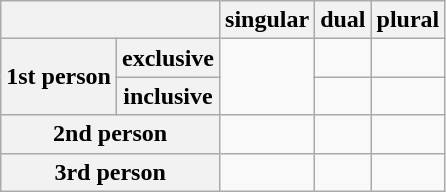<table class="wikitable">
<tr>
<th colspan="2"></th>
<th>singular</th>
<th>dual</th>
<th>plural</th>
</tr>
<tr>
<th rowspan="2">1st person</th>
<th>exclusive</th>
<td rowspan="2"></td>
<td></td>
<td></td>
</tr>
<tr>
<th>inclusive</th>
<td></td>
<td></td>
</tr>
<tr>
<th colspan="2">2nd person</th>
<td></td>
<td></td>
<td></td>
</tr>
<tr>
<th colspan="2">3rd person</th>
<td></td>
<td></td>
<td></td>
</tr>
</table>
